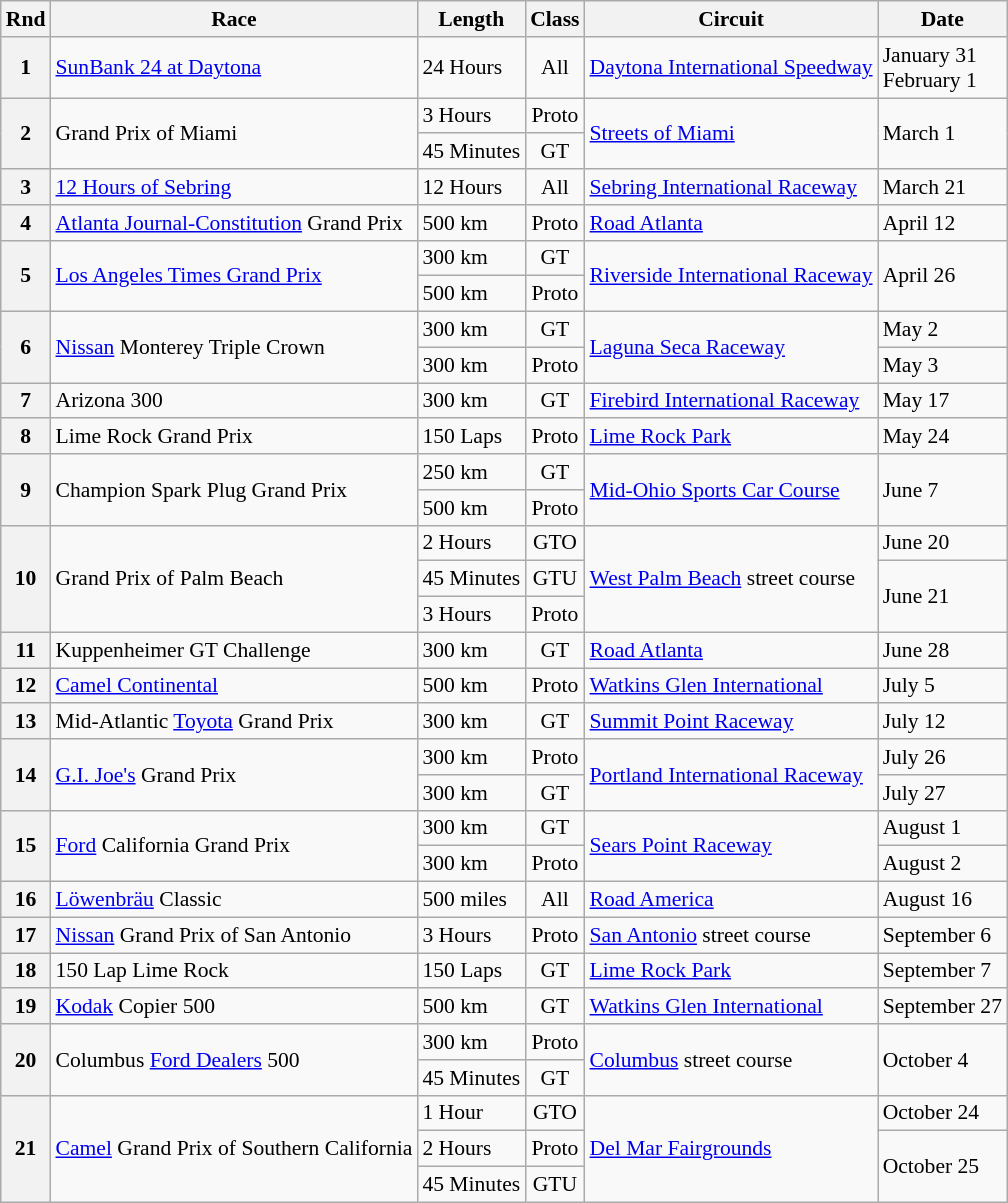<table class="wikitable" style="font-size: 90%;">
<tr>
<th>Rnd</th>
<th>Race</th>
<th>Length</th>
<th>Class</th>
<th>Circuit</th>
<th>Date</th>
</tr>
<tr>
<th>1</th>
<td><a href='#'>SunBank 24 at Daytona</a></td>
<td>24 Hours</td>
<td align="center">All</td>
<td><a href='#'>Daytona International Speedway</a></td>
<td>January 31<br>February 1</td>
</tr>
<tr>
<th rowspan=2>2</th>
<td rowspan=2>Grand Prix of Miami</td>
<td>3 Hours</td>
<td align="center">Proto</td>
<td rowspan=2><a href='#'>Streets of Miami</a></td>
<td rowspan=2>March 1</td>
</tr>
<tr>
<td>45 Minutes</td>
<td align="center">GT</td>
</tr>
<tr>
<th>3</th>
<td><a href='#'>12 Hours of Sebring</a></td>
<td>12 Hours</td>
<td align="center">All</td>
<td><a href='#'>Sebring International Raceway</a></td>
<td>March 21</td>
</tr>
<tr>
<th>4</th>
<td><a href='#'>Atlanta Journal-Constitution</a> Grand Prix</td>
<td>500 km</td>
<td align="center">Proto</td>
<td><a href='#'>Road Atlanta</a></td>
<td>April 12</td>
</tr>
<tr>
<th rowspan=2>5</th>
<td rowspan=2><a href='#'>Los Angeles Times Grand Prix</a></td>
<td>300 km</td>
<td align="center">GT</td>
<td rowspan=2><a href='#'>Riverside International Raceway</a></td>
<td rowspan=2>April 26</td>
</tr>
<tr>
<td>500 km</td>
<td align="center">Proto</td>
</tr>
<tr>
<th rowspan=2>6</th>
<td rowspan=2><a href='#'>Nissan</a> Monterey Triple Crown</td>
<td>300 km</td>
<td align="center">GT</td>
<td rowspan=2><a href='#'>Laguna Seca Raceway</a></td>
<td>May 2</td>
</tr>
<tr>
<td>300 km</td>
<td align="center">Proto</td>
<td>May 3</td>
</tr>
<tr>
<th>7</th>
<td>Arizona 300</td>
<td>300 km</td>
<td align="center">GT</td>
<td><a href='#'>Firebird International Raceway</a></td>
<td>May 17</td>
</tr>
<tr>
<th>8</th>
<td>Lime Rock Grand Prix</td>
<td>150 Laps</td>
<td align="center">Proto</td>
<td><a href='#'>Lime Rock Park</a></td>
<td>May 24</td>
</tr>
<tr>
<th rowspan=2>9</th>
<td rowspan=2>Champion Spark Plug Grand Prix</td>
<td>250 km</td>
<td align="center">GT</td>
<td rowspan=2><a href='#'>Mid-Ohio Sports Car Course</a></td>
<td rowspan=2>June 7</td>
</tr>
<tr>
<td>500 km</td>
<td align="center">Proto</td>
</tr>
<tr>
<th rowspan=3>10</th>
<td rowspan=3>Grand Prix of Palm Beach</td>
<td>2 Hours</td>
<td align="center">GTO</td>
<td rowspan=3><a href='#'>West Palm Beach</a> street course</td>
<td>June 20</td>
</tr>
<tr>
<td>45 Minutes</td>
<td align="center">GTU</td>
<td rowspan=2>June 21</td>
</tr>
<tr>
<td>3 Hours</td>
<td align="center">Proto</td>
</tr>
<tr>
<th>11</th>
<td>Kuppenheimer GT Challenge</td>
<td>300 km</td>
<td align="center">GT</td>
<td><a href='#'>Road Atlanta</a></td>
<td>June 28</td>
</tr>
<tr>
<th>12</th>
<td><a href='#'>Camel Continental</a></td>
<td>500 km</td>
<td align="center">Proto</td>
<td><a href='#'>Watkins Glen International</a></td>
<td>July 5</td>
</tr>
<tr>
<th>13</th>
<td>Mid-Atlantic <a href='#'>Toyota</a> Grand Prix</td>
<td>300 km</td>
<td align="center">GT</td>
<td><a href='#'>Summit Point Raceway</a></td>
<td>July 12</td>
</tr>
<tr>
<th rowspan=2>14</th>
<td rowspan=2><a href='#'>G.I. Joe's</a> Grand Prix</td>
<td>300 km</td>
<td align="center">Proto</td>
<td rowspan=2><a href='#'>Portland International Raceway</a></td>
<td>July 26</td>
</tr>
<tr>
<td>300 km</td>
<td align="center">GT</td>
<td>July 27</td>
</tr>
<tr>
<th rowspan=2>15</th>
<td rowspan=2><a href='#'>Ford</a> California Grand Prix</td>
<td>300 km</td>
<td align="center">GT</td>
<td rowspan=2><a href='#'>Sears Point Raceway</a></td>
<td>August 1</td>
</tr>
<tr>
<td>300 km</td>
<td align="center">Proto</td>
<td>August 2</td>
</tr>
<tr>
<th>16</th>
<td><a href='#'>Löwenbräu</a> Classic</td>
<td>500 miles</td>
<td align="center">All</td>
<td><a href='#'>Road America</a></td>
<td>August 16</td>
</tr>
<tr>
<th>17</th>
<td><a href='#'>Nissan</a> Grand Prix of San Antonio</td>
<td>3 Hours</td>
<td align="center">Proto</td>
<td><a href='#'>San Antonio</a> street course</td>
<td>September 6</td>
</tr>
<tr>
<th>18</th>
<td>150 Lap Lime Rock</td>
<td>150 Laps</td>
<td align="center">GT</td>
<td><a href='#'>Lime Rock Park</a></td>
<td>September 7</td>
</tr>
<tr>
<th>19</th>
<td><a href='#'>Kodak</a> Copier 500</td>
<td>500 km</td>
<td align="center">GT</td>
<td><a href='#'>Watkins Glen International</a></td>
<td>September 27</td>
</tr>
<tr>
<th rowspan=2>20</th>
<td rowspan=2>Columbus <a href='#'>Ford Dealers</a> 500</td>
<td>300 km</td>
<td align="center">Proto</td>
<td rowspan=2><a href='#'>Columbus</a> street course</td>
<td rowspan=2>October 4</td>
</tr>
<tr>
<td>45 Minutes</td>
<td align="center">GT</td>
</tr>
<tr>
<th rowspan=3>21</th>
<td rowspan=3><a href='#'>Camel</a> Grand Prix of Southern California</td>
<td>1 Hour</td>
<td align="center">GTO</td>
<td rowspan=3><a href='#'>Del Mar Fairgrounds</a></td>
<td>October 24</td>
</tr>
<tr>
<td>2 Hours</td>
<td align="center">Proto</td>
<td rowspan=2>October 25</td>
</tr>
<tr>
<td>45 Minutes</td>
<td align="center">GTU</td>
</tr>
</table>
